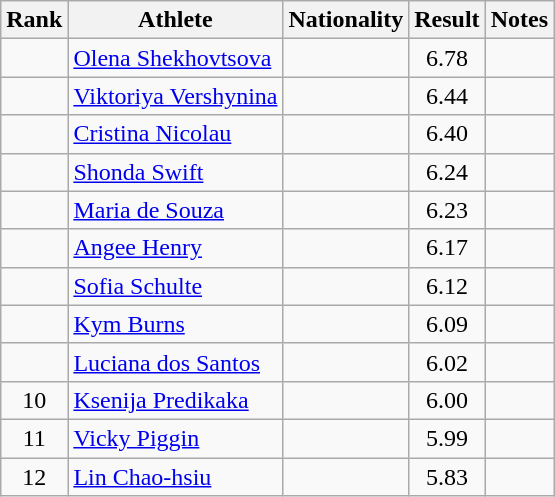<table class="wikitable sortable" style="text-align:center">
<tr>
<th>Rank</th>
<th>Athlete</th>
<th>Nationality</th>
<th>Result</th>
<th>Notes</th>
</tr>
<tr>
<td></td>
<td align=left><a href='#'>Olena Shekhovtsova</a></td>
<td align=left></td>
<td>6.78</td>
<td></td>
</tr>
<tr>
<td></td>
<td align=left><a href='#'>Viktoriya Vershynina</a></td>
<td align=left></td>
<td>6.44</td>
<td></td>
</tr>
<tr>
<td></td>
<td align=left><a href='#'>Cristina Nicolau</a></td>
<td align=left></td>
<td>6.40</td>
<td></td>
</tr>
<tr>
<td></td>
<td align=left><a href='#'>Shonda Swift</a></td>
<td align=left></td>
<td>6.24</td>
<td></td>
</tr>
<tr>
<td></td>
<td align=left><a href='#'>Maria de Souza</a></td>
<td align=left></td>
<td>6.23</td>
<td></td>
</tr>
<tr>
<td></td>
<td align=left><a href='#'>Angee Henry</a></td>
<td align=left></td>
<td>6.17</td>
<td></td>
</tr>
<tr>
<td></td>
<td align=left><a href='#'>Sofia Schulte</a></td>
<td align=left></td>
<td>6.12</td>
<td></td>
</tr>
<tr>
<td></td>
<td align=left><a href='#'>Kym Burns</a></td>
<td align=left></td>
<td>6.09</td>
<td></td>
</tr>
<tr>
<td></td>
<td align=left><a href='#'>Luciana dos Santos</a></td>
<td align=left></td>
<td>6.02</td>
<td></td>
</tr>
<tr>
<td>10</td>
<td align=left><a href='#'>Ksenija Predikaka</a></td>
<td align=left></td>
<td>6.00</td>
<td></td>
</tr>
<tr>
<td>11</td>
<td align=left><a href='#'>Vicky Piggin</a></td>
<td align=left></td>
<td>5.99</td>
<td></td>
</tr>
<tr>
<td>12</td>
<td align="left"><a href='#'>Lin Chao-hsiu</a></td>
<td align=left></td>
<td>5.83</td>
<td></td>
</tr>
</table>
